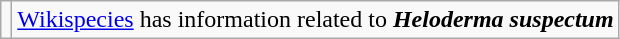<table class="wikitable">
<tr>
<td></td>
<td><a href='#'>Wikispecies</a> has information related to <strong><em>Heloderma suspectum</em></strong></td>
</tr>
</table>
